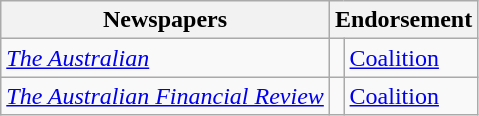<table class="wikitable">
<tr>
<th>Newspapers</th>
<th colspan="2">Endorsement</th>
</tr>
<tr>
<td><em><a href='#'>The Australian</a></em></td>
<td></td>
<td><a href='#'>Coalition</a></td>
</tr>
<tr>
<td><em><a href='#'>The Australian Financial Review</a></em></td>
<td></td>
<td><a href='#'>Coalition</a></td>
</tr>
</table>
